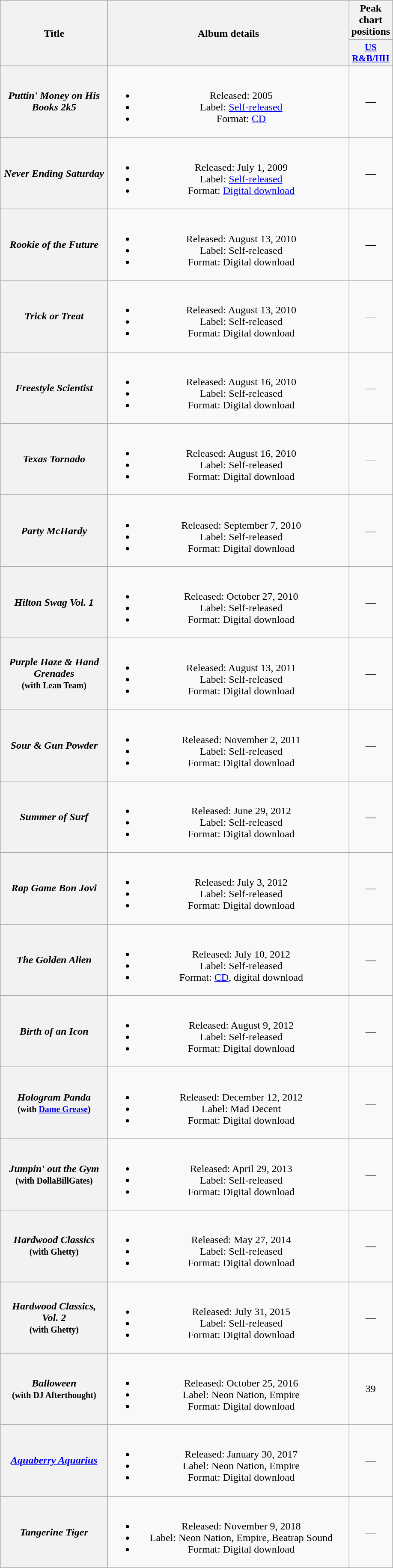<table class="wikitable plainrowheaders" style="text-align:center;">
<tr>
<th scope="col" rowspan="2" style="width:10em;">Title</th>
<th scope="col" rowspan="2" style="width:23em;">Album details</th>
<th scope="col" colspan="1">Peak chart positions</th>
</tr>
<tr>
<th scope="col" style="width:2.2em;font-size:90%;"><a href='#'>US R&B/HH</a><br></th>
</tr>
<tr>
<th scope="row"><em>Puttin' Money on His Books 2k5</em></th>
<td><br><ul><li>Released: 2005</li><li>Label: <a href='#'>Self-released</a></li><li>Format: <a href='#'>CD</a></li></ul></td>
<td>—</td>
</tr>
<tr>
<th scope="row"><em>Never Ending Saturday</em></th>
<td><br><ul><li>Released: July 1, 2009</li><li>Label: <a href='#'>Self-released</a></li><li>Format: <a href='#'>Digital download</a></li></ul></td>
<td>—</td>
</tr>
<tr>
<th scope="row"><em>Rookie of the Future</em></th>
<td><br><ul><li>Released: August 13, 2010</li><li>Label: Self-released</li><li>Format: Digital download</li></ul></td>
<td>—</td>
</tr>
<tr>
<th scope="row"><em>Trick or Treat</em></th>
<td><br><ul><li>Released: August 13, 2010</li><li>Label: Self-released</li><li>Format: Digital download</li></ul></td>
<td>—</td>
</tr>
<tr>
<th scope="row"><em>Freestyle Scientist</em></th>
<td><br><ul><li>Released: August 16, 2010</li><li>Label: Self-released</li><li>Format: Digital download</li></ul></td>
<td>—</td>
</tr>
<tr>
<th scope="row"><em>Texas Tornado</em></th>
<td><br><ul><li>Released: August 16, 2010</li><li>Label: Self-released</li><li>Format: Digital download</li></ul></td>
<td>—</td>
</tr>
<tr>
<th scope="row"><em>Party McHardy</em></th>
<td><br><ul><li>Released: September 7, 2010</li><li>Label: Self-released</li><li>Format: Digital download</li></ul></td>
<td>—</td>
</tr>
<tr>
<th scope="row"><em>Hilton Swag Vol. 1</em></th>
<td><br><ul><li>Released: October 27, 2010</li><li>Label: Self-released</li><li>Format: Digital download</li></ul></td>
<td>—</td>
</tr>
<tr>
<th scope="row"><em>Purple Haze & Hand Grenades</em><br><small>(with Lean Team)</small></th>
<td><br><ul><li>Released: August 13, 2011</li><li>Label: Self-released</li><li>Format: Digital download</li></ul></td>
<td>—</td>
</tr>
<tr>
<th scope="row"><em>Sour & Gun Powder</em></th>
<td><br><ul><li>Released: November 2, 2011</li><li>Label: Self-released</li><li>Format: Digital download</li></ul></td>
<td>—</td>
</tr>
<tr>
<th scope="row"><em>Summer of Surf</em></th>
<td><br><ul><li>Released: June 29, 2012</li><li>Label: Self-released</li><li>Format: Digital download</li></ul></td>
<td>—</td>
</tr>
<tr>
<th scope="row"><em>Rap Game Bon Jovi</em></th>
<td><br><ul><li>Released: July 3, 2012</li><li>Label: Self-released</li><li>Format: Digital download</li></ul></td>
<td>—</td>
</tr>
<tr>
<th scope="row"><em>The Golden Alien</em></th>
<td><br><ul><li>Released: July 10, 2012</li><li>Label: Self-released</li><li>Format: <a href='#'>CD</a>, digital download</li></ul></td>
<td>—</td>
</tr>
<tr>
<th scope="row"><em>Birth of an Icon</em></th>
<td><br><ul><li>Released: August 9, 2012</li><li>Label: Self-released</li><li>Format: Digital download</li></ul></td>
<td>—</td>
</tr>
<tr>
<th scope="row"><em>Hologram Panda</em><br><small>(with <a href='#'>Dame Grease</a>)</small></th>
<td><br><ul><li>Released: December 12, 2012</li><li>Label: Mad Decent</li><li>Format: Digital download</li></ul></td>
<td>—</td>
</tr>
<tr>
<th scope="row"><em>Jumpin' out the Gym</em><br><small>(with DollaBillGates)</small></th>
<td><br><ul><li>Released: April 29, 2013</li><li>Label: Self-released</li><li>Format: Digital download</li></ul></td>
<td>—</td>
</tr>
<tr>
<th scope="row"><em>Hardwood Classics</em><br><small>(with Ghetty)</small></th>
<td><br><ul><li>Released: May 27, 2014</li><li>Label: Self-released</li><li>Format: Digital download</li></ul></td>
<td>—</td>
</tr>
<tr>
<th scope="row"><em>Hardwood Classics, Vol. 2</em><br><small>(with Ghetty)</small></th>
<td><br><ul><li>Released: July 31, 2015</li><li>Label: Self-released</li><li>Format: Digital download</li></ul></td>
<td>—</td>
</tr>
<tr>
<th scope="row"><em>Balloween</em><br><small>(with DJ Afterthought)</small></th>
<td><br><ul><li>Released: October 25, 2016</li><li>Label: Neon Nation, Empire</li><li>Format: Digital download</li></ul></td>
<td>39</td>
</tr>
<tr>
<th scope="row"><em><a href='#'>Aquaberry Aquarius</a></em></th>
<td><br><ul><li>Released: January 30, 2017</li><li>Label: Neon Nation, Empire</li><li>Format: Digital download</li></ul></td>
<td>—</td>
</tr>
<tr>
<th scope="row"><em>Tangerine Tiger</em></th>
<td><br><ul><li>Released: November 9, 2018</li><li>Label: Neon Nation, Empire, Beatrap Sound</li><li>Format: Digital download</li></ul></td>
<td>—</td>
</tr>
</table>
